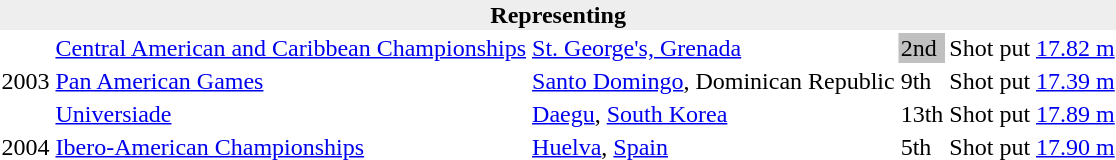<table>
<tr>
<th bgcolor="#eeeeee" colspan="6">Representing </th>
</tr>
<tr>
<td rowspan=3>2003</td>
<td><a href='#'>Central American and Caribbean Championships</a></td>
<td align=left><a href='#'>St. George's, Grenada</a></td>
<td bgcolor=silver>2nd</td>
<td>Shot put</td>
<td><a href='#'>17.82 m</a></td>
</tr>
<tr>
<td><a href='#'>Pan American Games</a></td>
<td align=left><a href='#'>Santo Domingo</a>, Dominican Republic</td>
<td>9th</td>
<td>Shot put</td>
<td><a href='#'>17.39 m</a></td>
</tr>
<tr>
<td><a href='#'>Universiade</a></td>
<td align=left><a href='#'>Daegu</a>, <a href='#'>South Korea</a></td>
<td>13th</td>
<td>Shot put</td>
<td><a href='#'>17.89 m</a></td>
</tr>
<tr>
<td>2004</td>
<td><a href='#'>Ibero-American Championships</a></td>
<td align=left><a href='#'>Huelva</a>, <a href='#'>Spain</a></td>
<td>5th</td>
<td>Shot put</td>
<td><a href='#'>17.90 m</a></td>
</tr>
</table>
